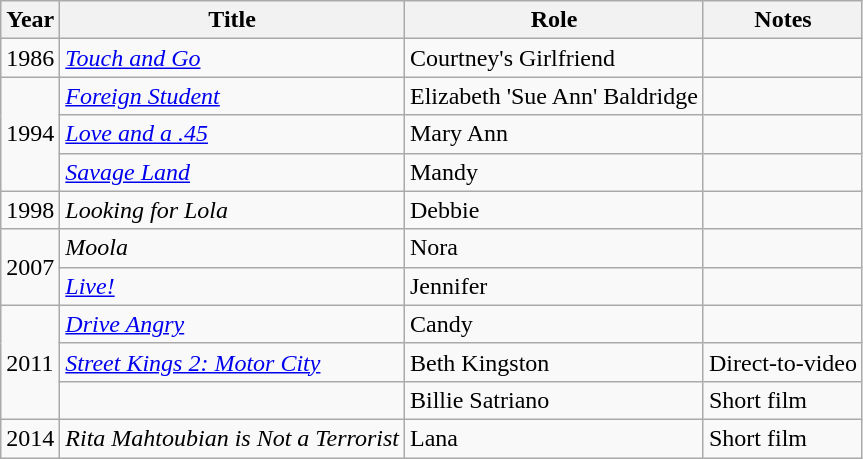<table class="wikitable sortable">
<tr>
<th>Year</th>
<th>Title</th>
<th>Role</th>
<th class="unsortable">Notes</th>
</tr>
<tr>
<td>1986</td>
<td><em><a href='#'>Touch and Go</a></em></td>
<td>Courtney's Girlfriend</td>
<td></td>
</tr>
<tr>
<td rowspan="3">1994</td>
<td><em><a href='#'>Foreign Student</a></em></td>
<td>Elizabeth 'Sue Ann' Baldridge</td>
<td></td>
</tr>
<tr>
<td><em><a href='#'>Love and a .45</a></em></td>
<td>Mary Ann</td>
<td></td>
</tr>
<tr>
<td><em><a href='#'>Savage Land</a></em></td>
<td>Mandy</td>
<td></td>
</tr>
<tr>
<td>1998</td>
<td><em>Looking for Lola</em></td>
<td>Debbie</td>
<td></td>
</tr>
<tr>
<td rowspan="2">2007</td>
<td><em>Moola</em></td>
<td>Nora</td>
<td></td>
</tr>
<tr>
<td><em><a href='#'>Live!</a></em></td>
<td>Jennifer</td>
<td></td>
</tr>
<tr>
<td rowspan="3">2011</td>
<td><em><a href='#'>Drive Angry</a></em></td>
<td>Candy</td>
<td></td>
</tr>
<tr>
<td><em><a href='#'>Street Kings 2: Motor City</a></em></td>
<td>Beth Kingston</td>
<td>Direct-to-video</td>
</tr>
<tr>
<td><em></em></td>
<td>Billie Satriano</td>
<td>Short film</td>
</tr>
<tr>
<td>2014</td>
<td><em>Rita Mahtoubian is Not a Terrorist</em></td>
<td>Lana</td>
<td>Short film</td>
</tr>
</table>
